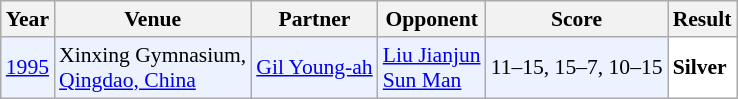<table class="sortable wikitable" style="font-size: 90%;">
<tr>
<th>Year</th>
<th>Venue</th>
<th>Partner</th>
<th>Opponent</th>
<th>Score</th>
<th>Result</th>
</tr>
<tr style="background:#ECF2FF">
<td align="center"><a href='#'>1995</a></td>
<td align="left">Xinxing Gymnasium, <br><a href='#'>Qingdao, China</a></td>
<td align="left"> <a href='#'>Gil Young-ah</a></td>
<td align="left"> <a href='#'>Liu Jianjun</a> <br>  <a href='#'>Sun Man</a></td>
<td align="left">11–15, 15–7, 10–15</td>
<td style="text-align:left; background:white"> <strong>Silver</strong></td>
</tr>
</table>
